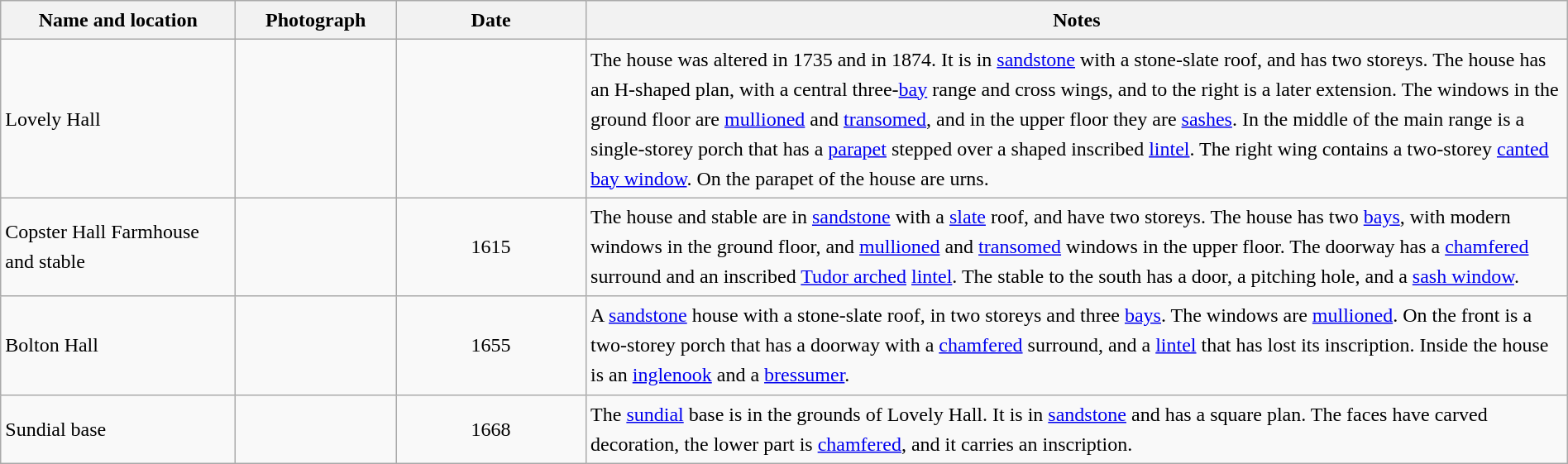<table class="wikitable sortable plainrowheaders" style="width:100%;border:0px;text-align:left;line-height:150%;">
<tr>
<th scope="col"  style="width:150px">Name and location</th>
<th scope="col"  style="width:100px" class="unsortable">Photograph</th>
<th scope="col"  style="width:120px">Date</th>
<th scope="col"  style="width:650px" class="unsortable">Notes</th>
</tr>
<tr>
<td>Lovely Hall<br><small></small></td>
<td></td>
<td align="center"></td>
<td>The house was altered in 1735 and in 1874.  It is in <a href='#'>sandstone</a> with a stone-slate roof, and has two storeys.  The house has an H-shaped plan, with a central three-<a href='#'>bay</a> range and cross wings, and to the right is a later extension.  The windows in the ground floor are <a href='#'>mullioned</a> and <a href='#'>transomed</a>, and in the upper floor they are <a href='#'>sashes</a>.  In the middle of the main range is a single-storey porch that has a <a href='#'>parapet</a> stepped over a shaped inscribed <a href='#'>lintel</a>.  The right wing contains a two-storey <a href='#'>canted</a> <a href='#'>bay window</a>.  On the parapet of the house are urns.</td>
</tr>
<tr>
<td>Copster Hall Farmhouse and stable<br><small></small></td>
<td></td>
<td align="center">1615</td>
<td>The house and stable are in <a href='#'>sandstone</a> with a <a href='#'>slate</a> roof, and have two storeys.  The house has two <a href='#'>bays</a>, with modern windows in the ground floor, and <a href='#'>mullioned</a> and <a href='#'>transomed</a> windows in the upper floor.  The doorway has a <a href='#'>chamfered</a> surround and an inscribed <a href='#'>Tudor arched</a> <a href='#'>lintel</a>.  The stable to the south has a door, a pitching hole, and a <a href='#'>sash window</a>.</td>
</tr>
<tr>
<td>Bolton Hall<br><small></small></td>
<td></td>
<td align="center">1655</td>
<td>A <a href='#'>sandstone</a> house with a stone-slate roof, in two storeys and three <a href='#'>bays</a>.  The windows are <a href='#'>mullioned</a>.  On the front is a two-storey porch that has a doorway with a <a href='#'>chamfered</a> surround, and a <a href='#'>lintel</a> that has lost its inscription.  Inside the house is an <a href='#'>inglenook</a> and a <a href='#'>bressumer</a>.</td>
</tr>
<tr>
<td>Sundial base<br><small></small></td>
<td></td>
<td align="center">1668</td>
<td>The <a href='#'>sundial</a> base is in the grounds of Lovely Hall.  It is in <a href='#'>sandstone</a> and has a square plan.  The faces have carved decoration, the lower part is <a href='#'>chamfered</a>, and it carries an inscription.</td>
</tr>
<tr>
</tr>
</table>
